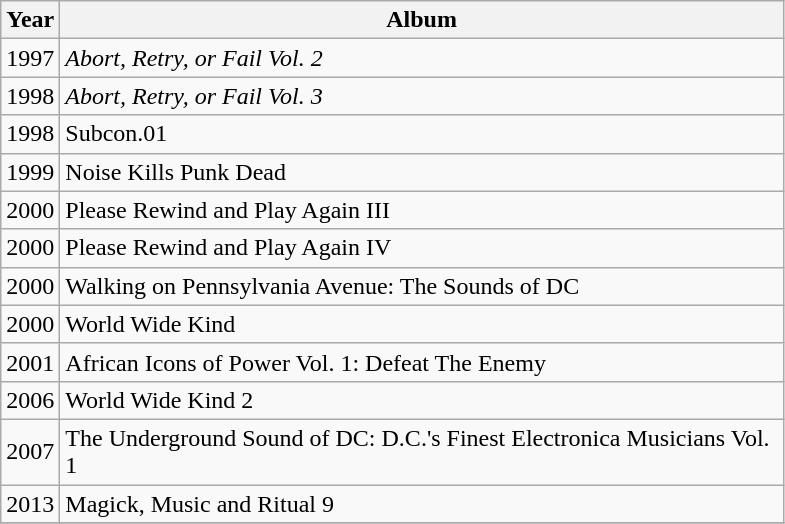<table class="wikitable">
<tr>
<th width="30">Year</th>
<th width="475">Album</th>
</tr>
<tr>
<td>1997</td>
<td><em>Abort, Retry, or Fail Vol. 2</em></td>
</tr>
<tr>
<td>1998</td>
<td><em>Abort, Retry, or Fail Vol. 3<strong></td>
</tr>
<tr>
<td>1998</td>
<td></em>Subcon.01<em></td>
</tr>
<tr>
<td>1999</td>
<td></em>Noise Kills Punk Dead<em></td>
</tr>
<tr>
<td>2000</td>
<td></em>Please Rewind and Play Again III<em></td>
</tr>
<tr>
<td>2000</td>
<td></em>Please Rewind and Play Again IV<em></td>
</tr>
<tr>
<td>2000</td>
<td></em>Walking on Pennsylvania Avenue: The Sounds of DC<em></td>
</tr>
<tr>
<td>2000</td>
<td></em>World Wide Kind<em></td>
</tr>
<tr>
<td>2001</td>
<td></em>African Icons of Power Vol. 1: Defeat The Enemy<em></td>
</tr>
<tr>
<td>2006</td>
<td></em>World Wide Kind 2<em></td>
</tr>
<tr>
<td>2007</td>
<td></em>The Underground Sound of DC: D.C.'s Finest Electronica Musicians Vol. 1<em></td>
</tr>
<tr>
<td>2013</td>
<td></em>Magick, Music and Ritual 9<em></td>
</tr>
<tr>
</tr>
</table>
